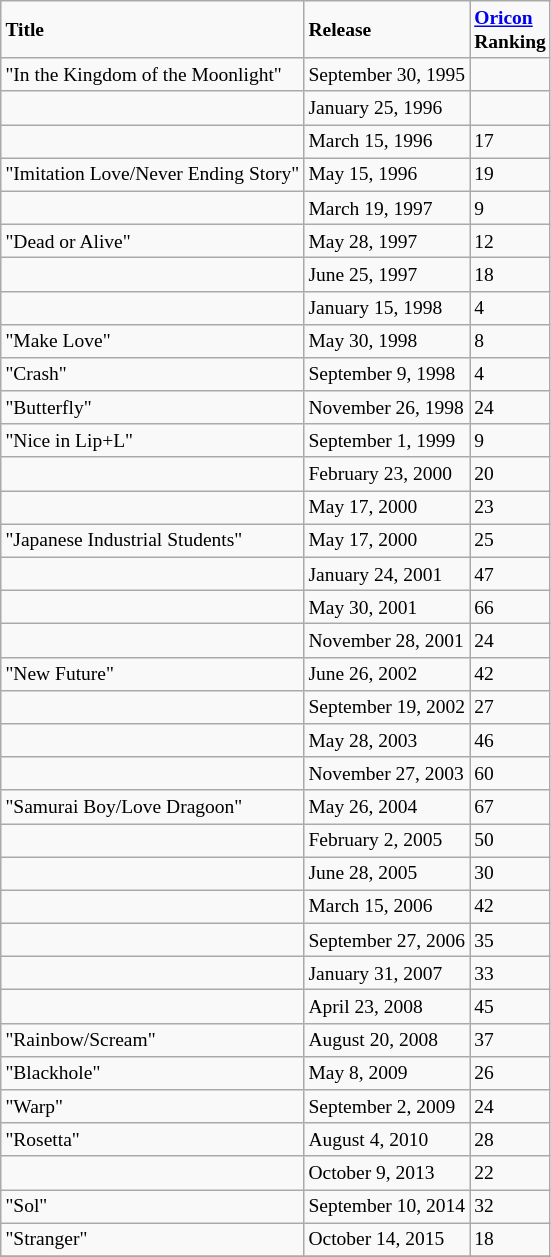<table class="wikitable" style=font-size:small>
<tr>
<td><strong>Title</strong></td>
<td><strong>Release</strong></td>
<td><strong><a href='#'>Oricon</a><br>Ranking</strong></td>
</tr>
<tr>
<td>"In the Kingdom of the Moonlight"</td>
<td>September 30, 1995</td>
<td></td>
</tr>
<tr>
<td></td>
<td>January 25, 1996</td>
<td></td>
</tr>
<tr>
<td></td>
<td>March 15, 1996</td>
<td>17</td>
</tr>
<tr>
<td>"Imitation Love/Never Ending Story"</td>
<td>May 15, 1996</td>
<td>19</td>
</tr>
<tr>
<td></td>
<td>March 19, 1997</td>
<td>9</td>
</tr>
<tr>
<td>"Dead or Alive"</td>
<td>May 28, 1997</td>
<td>12</td>
</tr>
<tr>
<td></td>
<td>June 25, 1997</td>
<td>18</td>
</tr>
<tr>
<td></td>
<td>January 15, 1998</td>
<td>4</td>
</tr>
<tr>
<td>"Make Love"</td>
<td>May 30, 1998</td>
<td>8</td>
</tr>
<tr>
<td>"Crash"</td>
<td>September 9, 1998</td>
<td>4</td>
</tr>
<tr>
<td>"Butterfly"</td>
<td>November 26, 1998</td>
<td>24</td>
</tr>
<tr>
<td>"Nice in Lip+L"</td>
<td>September 1, 1999</td>
<td>9</td>
</tr>
<tr>
<td></td>
<td>February 23, 2000</td>
<td>20</td>
</tr>
<tr>
<td></td>
<td>May 17, 2000</td>
<td>23</td>
</tr>
<tr>
<td>"Japanese Industrial Students"</td>
<td>May 17, 2000</td>
<td>25</td>
</tr>
<tr>
<td></td>
<td>January 24, 2001</td>
<td>47</td>
</tr>
<tr>
<td></td>
<td>May 30, 2001</td>
<td>66</td>
</tr>
<tr>
<td></td>
<td>November 28, 2001</td>
<td>24</td>
</tr>
<tr>
<td>"New Future"</td>
<td>June 26, 2002</td>
<td>42</td>
</tr>
<tr>
<td></td>
<td>September 19, 2002</td>
<td>27</td>
</tr>
<tr>
<td></td>
<td>May 28, 2003</td>
<td>46</td>
</tr>
<tr>
<td></td>
<td>November 27, 2003</td>
<td>60</td>
</tr>
<tr>
<td>"Samurai Boy/Love Dragoon"</td>
<td>May 26, 2004</td>
<td>67</td>
</tr>
<tr>
<td></td>
<td>February 2, 2005</td>
<td>50</td>
</tr>
<tr>
<td></td>
<td>June 28, 2005</td>
<td>30</td>
</tr>
<tr>
<td></td>
<td>March 15, 2006</td>
<td>42</td>
</tr>
<tr>
<td></td>
<td>September 27, 2006</td>
<td>35</td>
</tr>
<tr>
<td></td>
<td>January 31, 2007</td>
<td>33</td>
</tr>
<tr>
<td></td>
<td>April 23, 2008</td>
<td>45</td>
</tr>
<tr>
<td>"Rainbow/Scream"</td>
<td>August 20, 2008</td>
<td>37</td>
</tr>
<tr>
<td>"Blackhole"</td>
<td>May 8, 2009</td>
<td>26</td>
</tr>
<tr>
<td>"Warp"</td>
<td>September 2, 2009</td>
<td>24</td>
</tr>
<tr>
<td>"Rosetta"</td>
<td>August 4, 2010</td>
<td>28</td>
</tr>
<tr>
<td></td>
<td>October 9, 2013</td>
<td>22</td>
</tr>
<tr>
<td>"Sol"</td>
<td>September 10, 2014</td>
<td>32</td>
</tr>
<tr>
<td>"Stranger"</td>
<td>October 14, 2015</td>
<td>18</td>
</tr>
<tr>
</tr>
</table>
